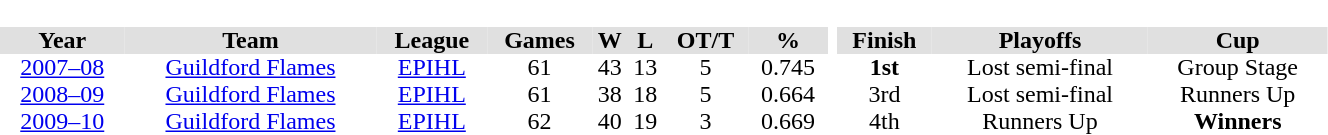<table BORDER="0" CELLPADDING="0" CELLSPACING="0" width="70%">
<tr bgcolor="#e0e0e0">
<th colspan="8" bgcolor="#ffffff"> </th>
<th rowspan="99" bgcolor="#ffffff"> </th>
</tr>
<tr bgcolor="#e0e0e0">
<th>Year</th>
<th>Team</th>
<th>League</th>
<th>Games</th>
<th>W</th>
<th>L</th>
<th>OT/T</th>
<th>%</th>
<th>Finish</th>
<th>Playoffs</th>
<th>Cup</th>
</tr>
<tr ALIGN="center">
<td><a href='#'>2007–08</a></td>
<td><a href='#'>Guildford Flames</a></td>
<td><a href='#'>EPIHL</a></td>
<td>61</td>
<td>43</td>
<td>13</td>
<td>5</td>
<td>0.745</td>
<td><strong>1st</strong></td>
<td>Lost semi-final</td>
<td>Group Stage</td>
</tr>
<tr ALIGN="center">
<td><a href='#'>2008–09</a></td>
<td><a href='#'>Guildford Flames</a></td>
<td><a href='#'>EPIHL</a></td>
<td>61</td>
<td>38</td>
<td>18</td>
<td>5</td>
<td>0.664</td>
<td>3rd</td>
<td>Lost semi-final</td>
<td>Runners Up</td>
</tr>
<tr ALIGN="center">
<td><a href='#'>2009–10</a></td>
<td><a href='#'>Guildford Flames</a></td>
<td><a href='#'>EPIHL</a></td>
<td>62</td>
<td>40</td>
<td>19</td>
<td>3</td>
<td>0.669</td>
<td>4th</td>
<td>Runners Up</td>
<td><strong>Winners</strong></td>
</tr>
</table>
